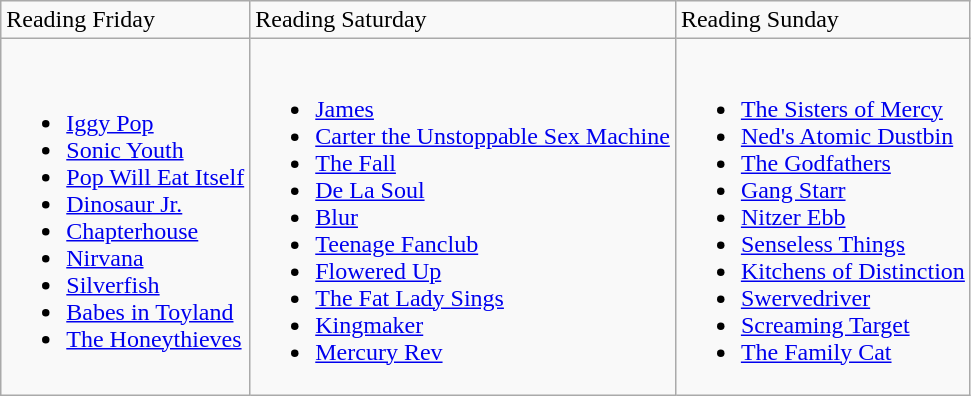<table class="wikitable">
<tr>
<td>Reading Friday</td>
<td>Reading Saturday</td>
<td>Reading Sunday</td>
</tr>
<tr>
<td><br><ul><li><a href='#'>Iggy Pop</a></li><li><a href='#'>Sonic Youth</a></li><li><a href='#'>Pop Will Eat Itself</a></li><li><a href='#'>Dinosaur Jr.</a></li><li><a href='#'>Chapterhouse</a></li><li><a href='#'>Nirvana</a></li><li><a href='#'>Silverfish</a></li><li><a href='#'>Babes in Toyland</a></li><li><a href='#'>The Honeythieves</a></li></ul></td>
<td><br><ul><li><a href='#'>James</a></li><li><a href='#'>Carter the Unstoppable Sex Machine</a></li><li><a href='#'>The Fall</a></li><li><a href='#'>De La Soul</a></li><li><a href='#'>Blur</a></li><li><a href='#'>Teenage Fanclub</a></li><li><a href='#'>Flowered Up</a></li><li><a href='#'>The Fat Lady Sings</a></li><li><a href='#'>Kingmaker</a></li><li><a href='#'>Mercury Rev</a></li></ul></td>
<td><br><ul><li><a href='#'>The Sisters of Mercy</a></li><li><a href='#'>Ned's Atomic Dustbin</a></li><li><a href='#'>The Godfathers</a></li><li><a href='#'>Gang Starr</a></li><li><a href='#'>Nitzer Ebb</a></li><li><a href='#'>Senseless Things</a></li><li><a href='#'>Kitchens of Distinction</a></li><li><a href='#'>Swervedriver</a></li><li><a href='#'>Screaming Target</a></li><li><a href='#'>The Family Cat</a></li></ul></td>
</tr>
</table>
